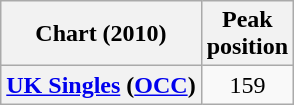<table class="wikitable plainrowheaders" style="text-align:center">
<tr>
<th>Chart (2010)</th>
<th>Peak<br>position</th>
</tr>
<tr>
<th scope="row"><a href='#'>UK Singles</a> (<a href='#'>OCC</a>)</th>
<td>159</td>
</tr>
</table>
